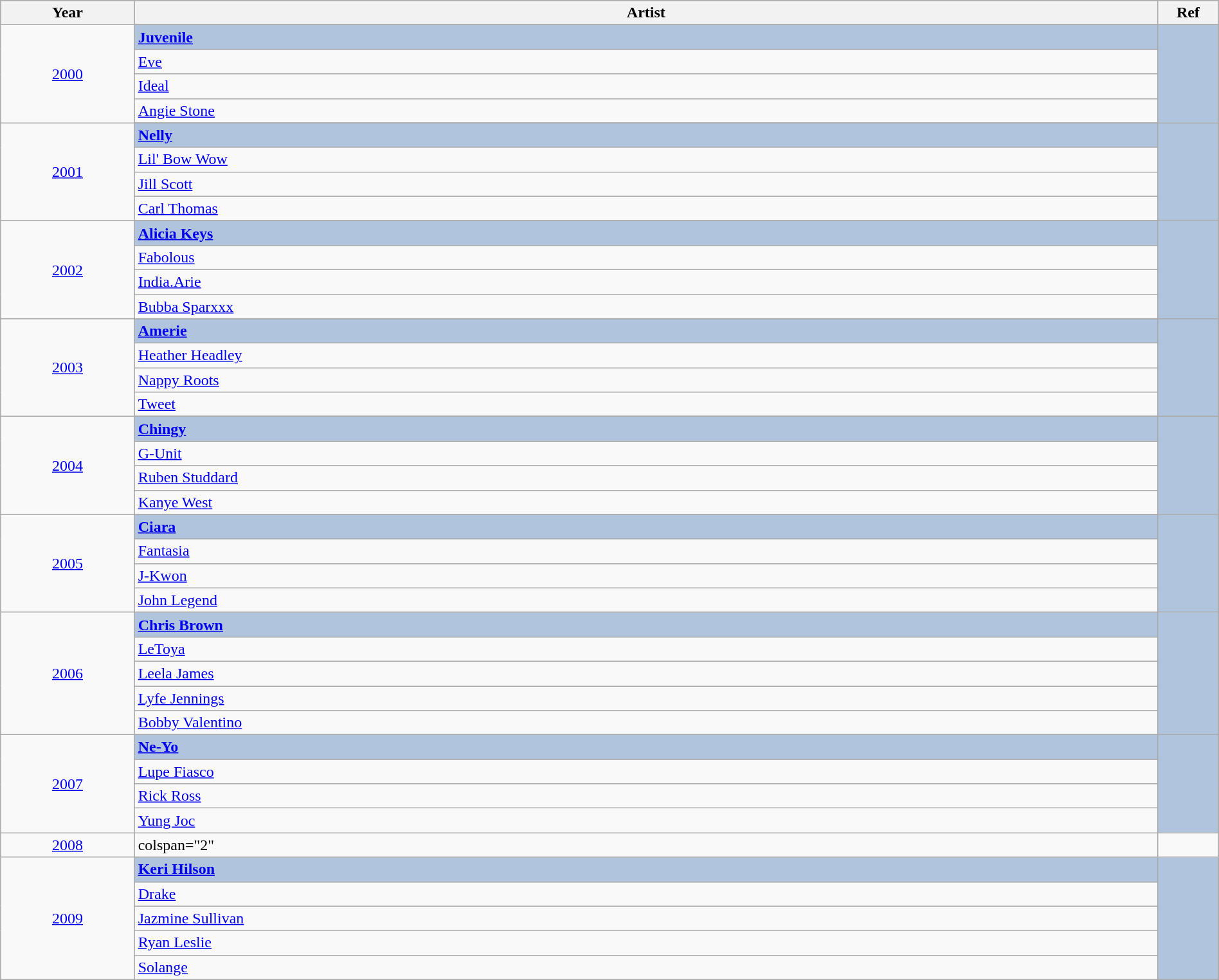<table class="wikitable" style="width:100%;">
<tr style="background:#bebebe;">
<th style="width:11%;">Year</th>
<th style="width:84%;">Artist</th>
<th style="width:5%;">Ref</th>
</tr>
<tr>
<td rowspan="5" align="center"><a href='#'>2000</a></td>
</tr>
<tr style="background:#B0C4DE">
<td><strong><a href='#'>Juvenile</a></strong></td>
<td rowspan="5" align="center"></td>
</tr>
<tr>
<td><a href='#'>Eve</a></td>
</tr>
<tr>
<td><a href='#'>Ideal</a></td>
</tr>
<tr>
<td><a href='#'>Angie Stone</a></td>
</tr>
<tr>
<td rowspan="5" align="center"><a href='#'>2001</a></td>
</tr>
<tr style="background:#B0C4DE">
<td><strong><a href='#'>Nelly</a></strong></td>
<td rowspan="5" align="center"></td>
</tr>
<tr>
<td><a href='#'>Lil' Bow Wow</a></td>
</tr>
<tr>
<td><a href='#'>Jill Scott</a></td>
</tr>
<tr>
<td><a href='#'>Carl Thomas</a></td>
</tr>
<tr>
<td rowspan="5" align="center"><a href='#'>2002</a></td>
</tr>
<tr style="background:#B0C4DE">
<td><strong><a href='#'>Alicia Keys</a></strong></td>
<td rowspan="5" align="center"></td>
</tr>
<tr>
<td><a href='#'>Fabolous</a></td>
</tr>
<tr>
<td><a href='#'>India.Arie</a></td>
</tr>
<tr>
<td><a href='#'>Bubba Sparxxx</a></td>
</tr>
<tr>
<td rowspan="5" align="center"><a href='#'>2003</a></td>
</tr>
<tr style="background:#B0C4DE">
<td><strong><a href='#'>Amerie</a></strong></td>
<td rowspan="5" align="center"></td>
</tr>
<tr>
<td><a href='#'>Heather Headley</a></td>
</tr>
<tr>
<td><a href='#'>Nappy Roots</a></td>
</tr>
<tr>
<td><a href='#'>Tweet</a></td>
</tr>
<tr>
<td rowspan="5" align="center"><a href='#'>2004</a></td>
</tr>
<tr style="background:#B0C4DE">
<td><strong><a href='#'>Chingy</a></strong></td>
<td rowspan="5" align="center"></td>
</tr>
<tr>
<td><a href='#'>G-Unit</a></td>
</tr>
<tr>
<td><a href='#'>Ruben Studdard</a></td>
</tr>
<tr>
<td><a href='#'>Kanye West</a></td>
</tr>
<tr>
<td rowspan="5" align="center"><a href='#'>2005</a></td>
</tr>
<tr style="background:#B0C4DE">
<td><strong><a href='#'>Ciara</a></strong></td>
<td rowspan="5" align="center"></td>
</tr>
<tr>
<td><a href='#'>Fantasia</a></td>
</tr>
<tr>
<td><a href='#'>J-Kwon</a></td>
</tr>
<tr>
<td><a href='#'>John Legend</a></td>
</tr>
<tr>
<td rowspan="6" align="center"><a href='#'>2006</a></td>
</tr>
<tr style="background:#B0C4DE">
<td><strong><a href='#'>Chris Brown</a></strong></td>
<td rowspan="6" align="center"></td>
</tr>
<tr>
<td><a href='#'>LeToya</a></td>
</tr>
<tr>
<td><a href='#'>Leela James</a></td>
</tr>
<tr>
<td><a href='#'>Lyfe Jennings</a></td>
</tr>
<tr>
<td><a href='#'>Bobby Valentino</a></td>
</tr>
<tr>
<td rowspan="5" align="center"><a href='#'>2007</a></td>
</tr>
<tr style="background:#B0C4DE">
<td><strong><a href='#'>Ne-Yo</a></strong></td>
<td rowspan="4" align="center"></td>
</tr>
<tr>
<td><a href='#'>Lupe Fiasco</a></td>
</tr>
<tr>
<td><a href='#'>Rick Ross</a></td>
</tr>
<tr>
<td><a href='#'>Yung Joc</a></td>
</tr>
<tr>
<td align="center"><a href='#'>2008</a></td>
<td>colspan="2" </td>
</tr>
<tr>
<td rowspan="6" align="center"><a href='#'>2009</a></td>
</tr>
<tr style="background:#B0C4DE">
<td><strong><a href='#'>Keri Hilson</a></strong></td>
<td rowspan="6" align="center"></td>
</tr>
<tr>
<td><a href='#'>Drake</a></td>
</tr>
<tr>
<td><a href='#'>Jazmine Sullivan</a></td>
</tr>
<tr>
<td><a href='#'>Ryan Leslie</a></td>
</tr>
<tr>
<td><a href='#'>Solange</a></td>
</tr>
</table>
